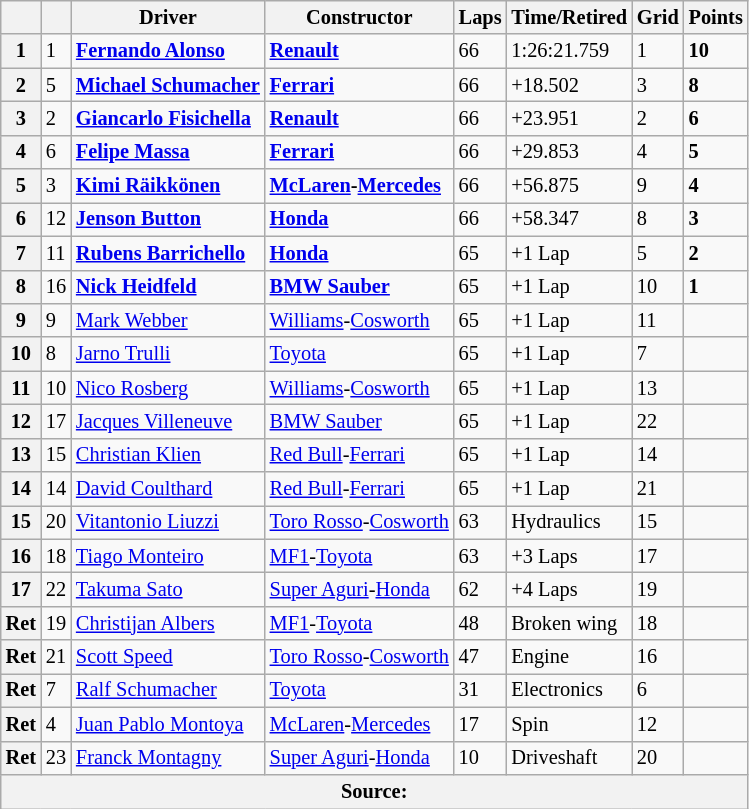<table class="wikitable" style="font-size:85%;">
<tr>
<th></th>
<th></th>
<th>Driver</th>
<th>Constructor</th>
<th>Laps</th>
<th>Time/Retired</th>
<th>Grid</th>
<th>Points</th>
</tr>
<tr>
<th>1</th>
<td>1</td>
<td> <strong><a href='#'>Fernando Alonso</a></strong></td>
<td><strong><a href='#'>Renault</a></strong></td>
<td>66</td>
<td>1:26:21.759</td>
<td>1</td>
<td><strong>10</strong></td>
</tr>
<tr>
<th>2</th>
<td>5</td>
<td> <strong><a href='#'>Michael Schumacher</a></strong></td>
<td><strong><a href='#'>Ferrari</a></strong></td>
<td>66</td>
<td>+18.502</td>
<td>3</td>
<td><strong>8</strong></td>
</tr>
<tr>
<th>3</th>
<td>2</td>
<td> <strong><a href='#'>Giancarlo Fisichella</a></strong></td>
<td><strong><a href='#'>Renault</a></strong></td>
<td>66</td>
<td>+23.951</td>
<td>2</td>
<td><strong>6</strong></td>
</tr>
<tr>
<th>4</th>
<td>6</td>
<td> <strong><a href='#'>Felipe Massa</a></strong></td>
<td><strong><a href='#'>Ferrari</a></strong></td>
<td>66</td>
<td>+29.853</td>
<td>4</td>
<td><strong>5</strong></td>
</tr>
<tr>
<th>5</th>
<td>3</td>
<td> <strong><a href='#'>Kimi Räikkönen</a></strong></td>
<td><strong><a href='#'>McLaren</a>-<a href='#'>Mercedes</a></strong></td>
<td>66</td>
<td>+56.875</td>
<td>9</td>
<td><strong>4</strong></td>
</tr>
<tr>
<th>6</th>
<td>12</td>
<td> <strong><a href='#'>Jenson Button</a></strong></td>
<td><strong><a href='#'>Honda</a></strong></td>
<td>66</td>
<td>+58.347</td>
<td>8</td>
<td><strong>3</strong></td>
</tr>
<tr>
<th>7</th>
<td>11</td>
<td> <strong><a href='#'>Rubens Barrichello</a></strong></td>
<td><strong><a href='#'>Honda</a></strong></td>
<td>65</td>
<td>+1 Lap</td>
<td>5</td>
<td><strong>2</strong></td>
</tr>
<tr>
<th>8</th>
<td>16</td>
<td> <strong><a href='#'>Nick Heidfeld</a></strong></td>
<td><strong><a href='#'>BMW Sauber</a></strong></td>
<td>65</td>
<td>+1 Lap</td>
<td>10</td>
<td><strong>1</strong></td>
</tr>
<tr>
<th>9</th>
<td>9</td>
<td> <a href='#'>Mark Webber</a></td>
<td><a href='#'>Williams</a>-<a href='#'>Cosworth</a></td>
<td>65</td>
<td>+1 Lap</td>
<td>11</td>
<td></td>
</tr>
<tr>
<th>10</th>
<td>8</td>
<td> <a href='#'>Jarno Trulli</a></td>
<td><a href='#'>Toyota</a></td>
<td>65</td>
<td>+1 Lap</td>
<td>7</td>
<td></td>
</tr>
<tr>
<th>11</th>
<td>10</td>
<td> <a href='#'>Nico Rosberg</a></td>
<td><a href='#'>Williams</a>-<a href='#'>Cosworth</a></td>
<td>65</td>
<td>+1 Lap</td>
<td>13</td>
<td></td>
</tr>
<tr>
<th>12</th>
<td>17</td>
<td> <a href='#'>Jacques Villeneuve</a></td>
<td><a href='#'>BMW Sauber</a></td>
<td>65</td>
<td>+1 Lap</td>
<td>22</td>
<td></td>
</tr>
<tr>
<th>13</th>
<td>15</td>
<td> <a href='#'>Christian Klien</a></td>
<td><a href='#'>Red Bull</a>-<a href='#'>Ferrari</a></td>
<td>65</td>
<td>+1 Lap</td>
<td>14</td>
<td></td>
</tr>
<tr>
<th>14</th>
<td>14</td>
<td> <a href='#'>David Coulthard</a></td>
<td><a href='#'>Red Bull</a>-<a href='#'>Ferrari</a></td>
<td>65</td>
<td>+1 Lap</td>
<td>21</td>
<td></td>
</tr>
<tr>
<th>15</th>
<td>20</td>
<td> <a href='#'>Vitantonio Liuzzi</a></td>
<td><a href='#'>Toro Rosso</a>-<a href='#'>Cosworth</a></td>
<td>63</td>
<td>Hydraulics</td>
<td>15</td>
<td></td>
</tr>
<tr>
<th>16</th>
<td>18</td>
<td> <a href='#'>Tiago Monteiro</a></td>
<td><a href='#'>MF1</a>-<a href='#'>Toyota</a></td>
<td>63</td>
<td>+3 Laps</td>
<td>17</td>
<td></td>
</tr>
<tr>
<th>17</th>
<td>22</td>
<td> <a href='#'>Takuma Sato</a></td>
<td><a href='#'>Super Aguri</a>-<a href='#'>Honda</a></td>
<td>62</td>
<td>+4 Laps</td>
<td>19</td>
<td></td>
</tr>
<tr>
<th>Ret</th>
<td>19</td>
<td> <a href='#'>Christijan Albers</a></td>
<td><a href='#'>MF1</a>-<a href='#'>Toyota</a></td>
<td>48</td>
<td>Broken wing</td>
<td>18</td>
<td></td>
</tr>
<tr>
<th>Ret</th>
<td>21</td>
<td> <a href='#'>Scott Speed</a></td>
<td><a href='#'>Toro Rosso</a>-<a href='#'>Cosworth</a></td>
<td>47</td>
<td>Engine</td>
<td>16</td>
<td></td>
</tr>
<tr>
<th>Ret</th>
<td>7</td>
<td> <a href='#'>Ralf Schumacher</a></td>
<td><a href='#'>Toyota</a></td>
<td>31</td>
<td>Electronics</td>
<td>6</td>
<td></td>
</tr>
<tr>
<th>Ret</th>
<td>4</td>
<td> <a href='#'>Juan Pablo Montoya</a></td>
<td><a href='#'>McLaren</a>-<a href='#'>Mercedes</a></td>
<td>17</td>
<td>Spin</td>
<td>12</td>
<td></td>
</tr>
<tr>
<th>Ret</th>
<td>23</td>
<td> <a href='#'>Franck Montagny</a></td>
<td><a href='#'>Super Aguri</a>-<a href='#'>Honda</a></td>
<td>10</td>
<td>Driveshaft</td>
<td>20</td>
<td></td>
</tr>
<tr>
<th colspan="8">Source:</th>
</tr>
</table>
